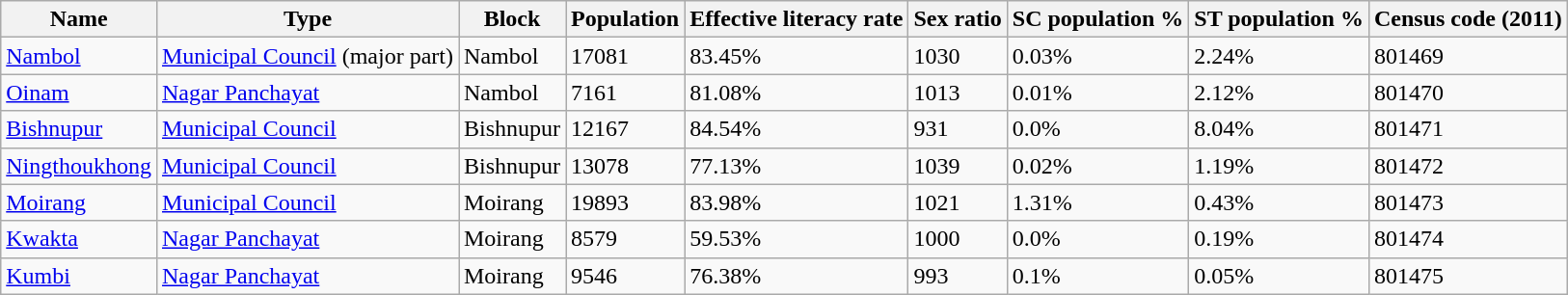<table class="wikitable sortable">
<tr>
<th>Name</th>
<th>Type</th>
<th>Block</th>
<th>Population</th>
<th>Effective literacy rate</th>
<th>Sex ratio</th>
<th>SC population %</th>
<th>ST population %</th>
<th>Census code (2011)</th>
</tr>
<tr>
<td><a href='#'>Nambol</a></td>
<td><a href='#'>Municipal Council</a> (major part)</td>
<td>Nambol</td>
<td>17081</td>
<td>83.45%</td>
<td>1030</td>
<td>0.03%</td>
<td>2.24%</td>
<td>801469</td>
</tr>
<tr>
<td><a href='#'>Oinam</a></td>
<td><a href='#'>Nagar Panchayat</a></td>
<td>Nambol</td>
<td>7161</td>
<td>81.08%</td>
<td>1013</td>
<td>0.01%</td>
<td>2.12%</td>
<td>801470</td>
</tr>
<tr>
<td><a href='#'>Bishnupur</a></td>
<td><a href='#'>Municipal Council</a></td>
<td>Bishnupur</td>
<td>12167</td>
<td>84.54%</td>
<td>931</td>
<td>0.0%</td>
<td>8.04%</td>
<td>801471</td>
</tr>
<tr>
<td><a href='#'>Ningthoukhong</a></td>
<td><a href='#'>Municipal Council</a></td>
<td>Bishnupur</td>
<td>13078</td>
<td>77.13%</td>
<td>1039</td>
<td>0.02%</td>
<td>1.19%</td>
<td>801472</td>
</tr>
<tr>
<td><a href='#'>Moirang</a></td>
<td><a href='#'>Municipal Council</a></td>
<td>Moirang</td>
<td>19893</td>
<td>83.98%</td>
<td>1021</td>
<td>1.31%</td>
<td>0.43%</td>
<td>801473</td>
</tr>
<tr>
<td><a href='#'>Kwakta</a></td>
<td><a href='#'>Nagar Panchayat</a></td>
<td>Moirang</td>
<td>8579</td>
<td>59.53%</td>
<td>1000</td>
<td>0.0%</td>
<td>0.19%</td>
<td>801474</td>
</tr>
<tr>
<td><a href='#'>Kumbi</a></td>
<td><a href='#'>Nagar Panchayat</a></td>
<td>Moirang</td>
<td>9546</td>
<td>76.38%</td>
<td>993</td>
<td>0.1%</td>
<td>0.05%</td>
<td>801475</td>
</tr>
</table>
